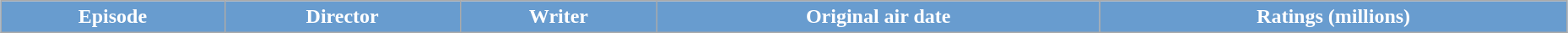<table class="wikitable plainrowheaders" border="1" style="width:98%; margin:auto; ">
<tr style="color:white">
<th style="background:#689CCF; text-align:center;">Episode</th>
<th style="background:#689CCF; text-align:center;">Director</th>
<th style="background:#689CCF; text-align:center;">Writer</th>
<th style="background:#689CCF; text-align:center;">Original air date</th>
<th style="background:#689CCF; text-align:center;">Ratings (millions)<br>
</th>
</tr>
</table>
